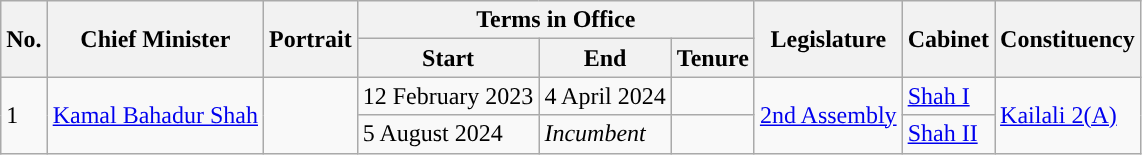<table class="wikitable">
<tr>
<th rowspan="2" style="background-color:">No.</th>
<th rowspan="2" style="background-color:">Chief Minister</th>
<th rowspan="2" style="background-color:">Portrait</th>
<th colspan="3" style="background-color:">Terms in Office</th>
<th rowspan="2" style="background-color:">Legislature</th>
<th rowspan="2" style="background-color:">Cabinet</th>
<th rowspan="2" style="background-color:">Constituency</th>
</tr>
<tr>
<th style="background-color:">Start</th>
<th style="background-color:">End</th>
<th style="background-color:">Tenure</th>
</tr>
<tr>
<td rowspan="2">1</td>
<td rowspan="2"><a href='#'>Kamal Bahadur Shah</a></td>
<td rowspan="2"></td>
<td>12 February 2023</td>
<td>4 April 2024</td>
<td></td>
<td rowspan="2"><a href='#'>2nd Assembly</a></td>
<td><a href='#'>Shah I</a></td>
<td rowspan="2"><a href='#'>Kailali 2(A)</a></td>
</tr>
<tr>
<td>5 August 2024</td>
<td><em>Incumbent</em></td>
<td></td>
<td><a href='#'>Shah II</a></td>
</tr>
</table>
